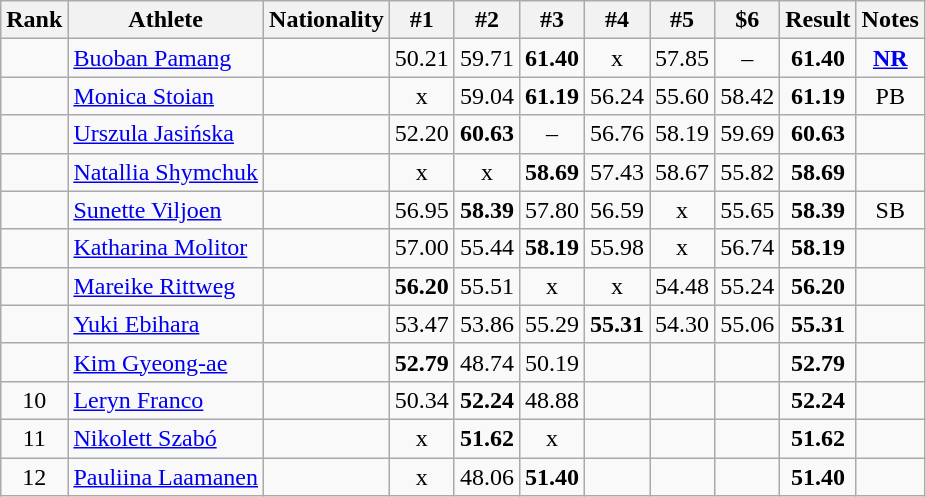<table class="wikitable sortable" style="text-align:center">
<tr>
<th>Rank</th>
<th>Athlete</th>
<th>Nationality</th>
<th>#1</th>
<th>#2</th>
<th>#3</th>
<th>#4</th>
<th>#5</th>
<th>$6</th>
<th>Result</th>
<th>Notes</th>
</tr>
<tr>
<td></td>
<td align="left"><a href='#'>Buoban Pamang</a></td>
<td align=left></td>
<td>50.21</td>
<td>59.71</td>
<td><strong>61.40</strong></td>
<td>x</td>
<td>57.85</td>
<td>–</td>
<td><strong>61.40</strong></td>
<td><strong><a href='#'>NR</a></strong></td>
</tr>
<tr>
<td></td>
<td align="left"><a href='#'>Monica Stoian</a></td>
<td align=left></td>
<td>x</td>
<td>59.04</td>
<td><strong>61.19</strong></td>
<td>56.24</td>
<td>55.60</td>
<td>58.42</td>
<td><strong>61.19</strong></td>
<td>PB</td>
</tr>
<tr>
<td></td>
<td align="left"><a href='#'>Urszula Jasińska</a></td>
<td align=left></td>
<td>52.20</td>
<td><strong>60.63</strong></td>
<td>–</td>
<td>56.76</td>
<td>58.19</td>
<td>59.69</td>
<td><strong>60.63</strong></td>
<td></td>
</tr>
<tr>
<td></td>
<td align="left"><a href='#'>Natallia Shymchuk</a></td>
<td align=left></td>
<td>x</td>
<td>x</td>
<td><strong>58.69</strong></td>
<td>57.43</td>
<td>58.67</td>
<td>55.82</td>
<td><strong>58.69</strong></td>
<td></td>
</tr>
<tr>
<td></td>
<td align="left"><a href='#'>Sunette Viljoen</a></td>
<td align=left></td>
<td>56.95</td>
<td><strong>58.39</strong></td>
<td>57.80</td>
<td>56.59</td>
<td>x</td>
<td>55.65</td>
<td><strong>58.39</strong></td>
<td>SB</td>
</tr>
<tr>
<td></td>
<td align="left"><a href='#'>Katharina Molitor</a></td>
<td align=left></td>
<td>57.00</td>
<td>55.44</td>
<td><strong>58.19</strong></td>
<td>55.98</td>
<td>x</td>
<td>56.74</td>
<td><strong>58.19</strong></td>
<td></td>
</tr>
<tr>
<td></td>
<td align="left"><a href='#'>Mareike Rittweg</a></td>
<td align=left></td>
<td><strong>56.20</strong></td>
<td>55.51</td>
<td>x</td>
<td>x</td>
<td>54.48</td>
<td>55.24</td>
<td><strong>56.20</strong></td>
<td></td>
</tr>
<tr>
<td></td>
<td align="left"><a href='#'>Yuki Ebihara</a></td>
<td align=left></td>
<td>53.47</td>
<td>53.86</td>
<td>55.29</td>
<td><strong>55.31</strong></td>
<td>54.30</td>
<td>55.06</td>
<td><strong>55.31</strong></td>
<td></td>
</tr>
<tr>
<td></td>
<td align="left"><a href='#'>Kim Gyeong-ae</a></td>
<td align=left></td>
<td><strong>52.79</strong></td>
<td>48.74</td>
<td>50.19</td>
<td></td>
<td></td>
<td></td>
<td><strong>52.79</strong></td>
<td></td>
</tr>
<tr>
<td>10</td>
<td align="left"><a href='#'>Leryn Franco</a></td>
<td align=left></td>
<td>50.34</td>
<td><strong>52.24</strong></td>
<td>48.88</td>
<td></td>
<td></td>
<td></td>
<td><strong>52.24</strong></td>
<td></td>
</tr>
<tr>
<td>11</td>
<td align="left"><a href='#'>Nikolett Szabó</a></td>
<td align=left></td>
<td>x</td>
<td><strong>51.62</strong></td>
<td>x</td>
<td></td>
<td></td>
<td></td>
<td><strong>51.62</strong></td>
<td></td>
</tr>
<tr>
<td>12</td>
<td align="left"><a href='#'>Pauliina Laamanen</a></td>
<td align=left></td>
<td>x</td>
<td>48.06</td>
<td><strong>51.40</strong></td>
<td></td>
<td></td>
<td></td>
<td><strong>51.40</strong></td>
<td></td>
</tr>
</table>
